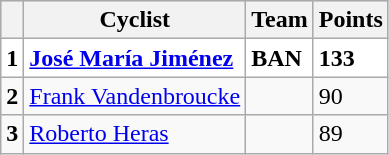<table class="wikitable">
<tr style="background:#ccccff;">
<th></th>
<th>Cyclist</th>
<th>Team</th>
<th>Points</th>
</tr>
<tr style="background:white">
<td><strong>1</strong></td>
<td><strong> <a href='#'>José María Jiménez</a>  </strong></td>
<td><strong>BAN</strong></td>
<td><strong>133</strong></td>
</tr>
<tr>
<td><strong>2</strong></td>
<td> <a href='#'>Frank Vandenbroucke</a></td>
<td></td>
<td>90</td>
</tr>
<tr>
<td><strong>3</strong></td>
<td> <a href='#'>Roberto Heras</a></td>
<td></td>
<td>89</td>
</tr>
</table>
